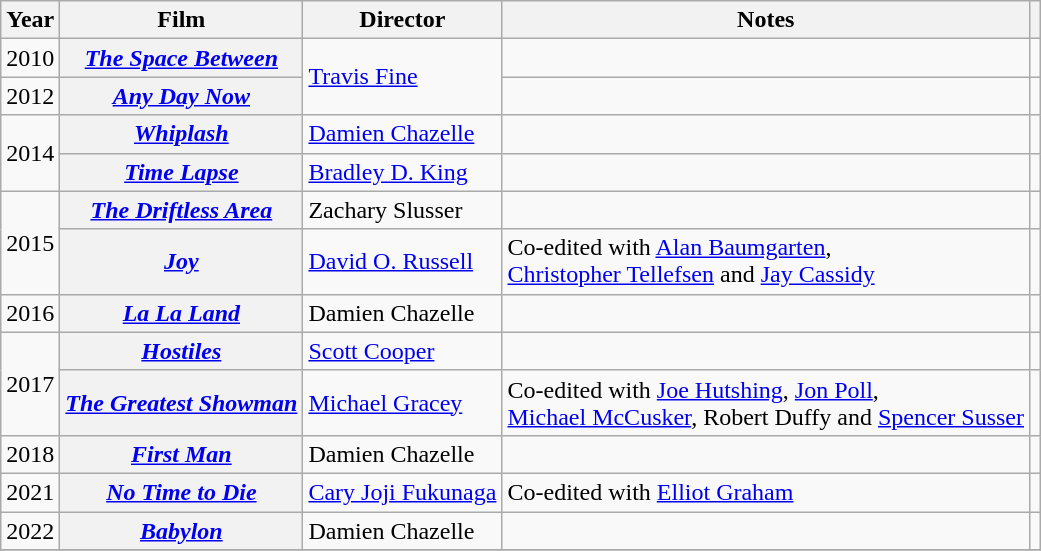<table class="wikitable plainrowheaders sortable">
<tr>
<th scope="col">Year</th>
<th scope="col">Film</th>
<th scope="col" class="unsortable">Director</th>
<th scope="col" class="unsortable">Notes</th>
<th scope="col" class="unsortable"></th>
</tr>
<tr>
<td>2010</td>
<th scope="row"><em><a href='#'>The Space Between</a></em></th>
<td rowspan=2><a href='#'>Travis Fine</a></td>
<td></td>
<td style="text-align:center;"></td>
</tr>
<tr>
<td>2012</td>
<th scope="row"><em><a href='#'>Any Day Now</a></em></th>
<td></td>
<td style="text-align:center;"></td>
</tr>
<tr>
<td rowspan=2>2014</td>
<th scope="row"><em><a href='#'>Whiplash</a></em></th>
<td><a href='#'>Damien Chazelle</a></td>
<td></td>
<td style="text-align:center;"></td>
</tr>
<tr>
<th scope="row"><em><a href='#'>Time Lapse</a></em></th>
<td><a href='#'>Bradley D. King</a></td>
<td></td>
<td style="text-align:center;"></td>
</tr>
<tr>
<td rowspan=2>2015</td>
<th scope="row"><em><a href='#'>The Driftless Area</a></em></th>
<td>Zachary Slusser</td>
<td></td>
<td style="text-align:center;"></td>
</tr>
<tr>
<th scope="row"><em><a href='#'>Joy</a></em></th>
<td><a href='#'>David O. Russell</a></td>
<td>Co-edited with <a href='#'>Alan Baumgarten</a>, <br> <a href='#'>Christopher Tellefsen</a> and <a href='#'>Jay Cassidy</a></td>
<td style="text-align:center;"></td>
</tr>
<tr>
<td>2016</td>
<th scope="row"><em><a href='#'>La La Land</a></em></th>
<td>Damien Chazelle</td>
<td></td>
<td style="text-align:center;"></td>
</tr>
<tr>
<td rowspan=2>2017</td>
<th scope="row"><em><a href='#'>Hostiles</a></em></th>
<td><a href='#'>Scott Cooper</a></td>
<td></td>
<td style="text-align:center;"></td>
</tr>
<tr>
<th scope="row"><em><a href='#'>The Greatest Showman</a></em></th>
<td><a href='#'>Michael Gracey</a></td>
<td>Co-edited with <a href='#'>Joe Hutshing</a>, <a href='#'>Jon Poll</a>, <br> <a href='#'>Michael McCusker</a>, Robert Duffy and <a href='#'>Spencer Susser</a></td>
<td style="text-align:center;"></td>
</tr>
<tr>
<td>2018</td>
<th scope="row"><em><a href='#'>First Man</a></em></th>
<td>Damien Chazelle</td>
<td></td>
<td style="text-align:center;"></td>
</tr>
<tr>
<td>2021</td>
<th scope="row"><em><a href='#'>No Time to Die</a></em></th>
<td><a href='#'>Cary Joji Fukunaga</a></td>
<td>Co-edited with <a href='#'>Elliot Graham</a></td>
<td style="text-align:center;"></td>
</tr>
<tr>
<td>2022</td>
<th scope="row"><em><a href='#'>Babylon</a></em></th>
<td>Damien Chazelle</td>
<td></td>
<td style="text-align:center;"></td>
</tr>
<tr>
</tr>
</table>
